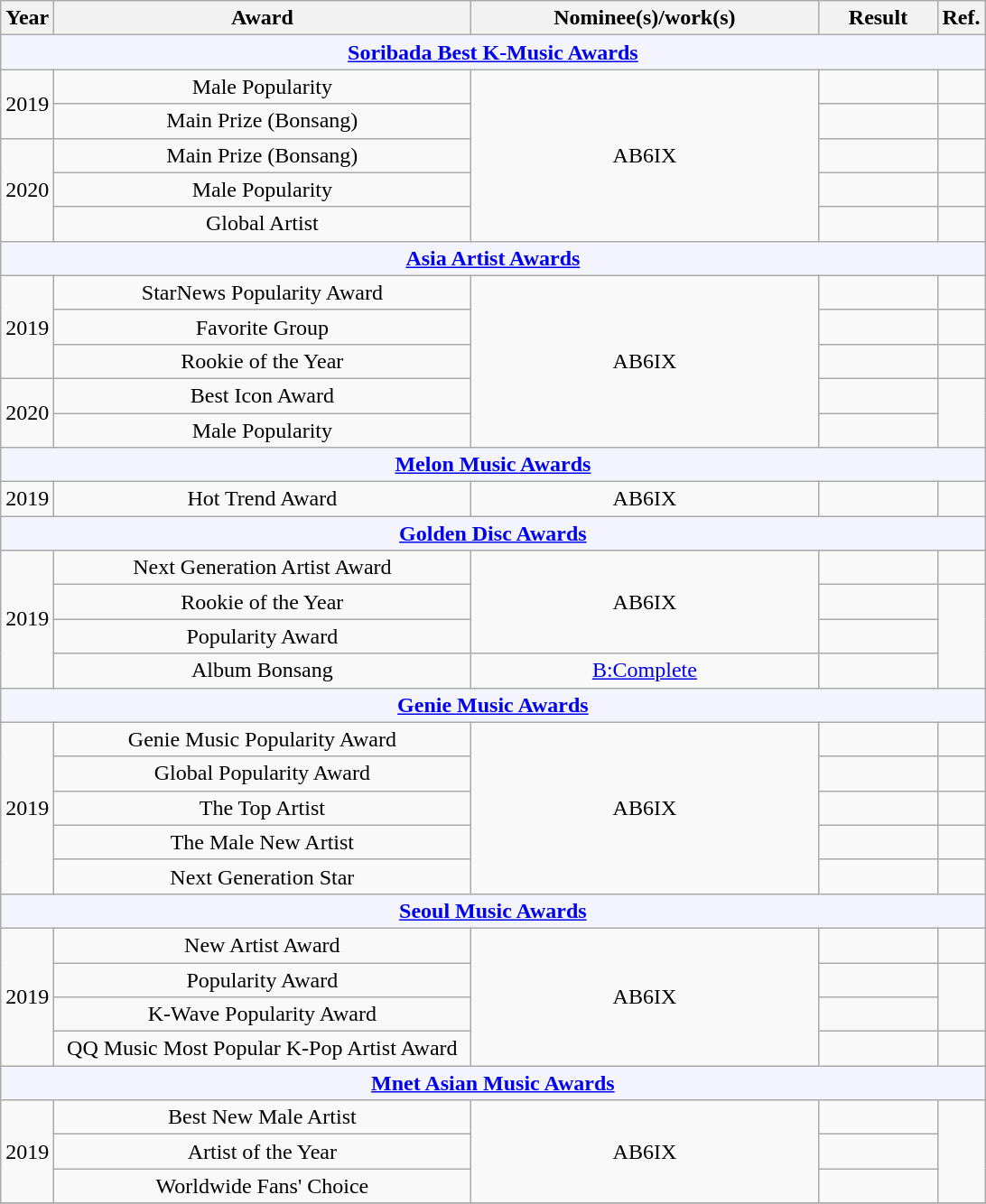<table class="wikitable" style="text-align: center; float: center; margin: 0 0 0.5em 1em;">
<tr>
<th width="30">Year</th>
<th style="width:300px;">Award</th>
<th style="width:250px;">Nominee(s)/work(s)</th>
<th width="80">Result</th>
<th>Ref.</th>
</tr>
<tr>
<td colspan="5" style="text-align:center; background:#f4f4ff;"><strong><a href='#'>Soribada Best K-Music Awards</a></strong></td>
</tr>
<tr>
<td rowspan="2">2019</td>
<td>Male Popularity</td>
<td rowspan="5">AB6IX</td>
<td></td>
<td></td>
</tr>
<tr>
<td>Main Prize (Bonsang)</td>
<td></td>
<td></td>
</tr>
<tr>
<td rowspan="3">2020</td>
<td>Main Prize (Bonsang)</td>
<td></td>
<td></td>
</tr>
<tr>
<td>Male Popularity</td>
<td></td>
<td></td>
</tr>
<tr>
<td>Global Artist</td>
<td></td>
<td></td>
</tr>
<tr>
<td colspan="5" style="text-align:center; background:#f4f4ff;"><strong><a href='#'>Asia Artist Awards</a></strong></td>
</tr>
<tr>
<td rowspan="3">2019</td>
<td>StarNews Popularity Award</td>
<td rowspan="5">AB6IX</td>
<td></td>
<td></td>
</tr>
<tr>
<td>Favorite Group</td>
<td></td>
<td></td>
</tr>
<tr>
<td>Rookie of the Year</td>
<td></td>
<td></td>
</tr>
<tr>
<td rowspan="2">2020</td>
<td>Best Icon Award</td>
<td></td>
<td rowspan="2"></td>
</tr>
<tr>
<td>Male Popularity</td>
<td></td>
</tr>
<tr>
<td colspan="5" style="text-align:center; background:#f4f4ff;"><strong><a href='#'>Melon Music Awards</a></strong></td>
</tr>
<tr>
<td>2019</td>
<td>Hot Trend Award</td>
<td>AB6IX</td>
<td></td>
<td></td>
</tr>
<tr>
<td colspan="5" style="text-align:center; background:#f4f4ff;"><strong><a href='#'>Golden Disc Awards</a></strong></td>
</tr>
<tr>
<td rowspan="4">2019</td>
<td>Next Generation Artist Award</td>
<td rowspan="3">AB6IX</td>
<td></td>
<td></td>
</tr>
<tr>
<td>Rookie of the Year</td>
<td></td>
<td rowspan="3"></td>
</tr>
<tr>
<td>Popularity Award</td>
<td></td>
</tr>
<tr>
<td>Album Bonsang</td>
<td><a href='#'>B:Complete</a></td>
<td></td>
</tr>
<tr>
<td colspan="5" style="text-align:center; background:#f4f4ff;"><strong><a href='#'>Genie Music Awards</a></strong></td>
</tr>
<tr>
<td rowspan="5">2019</td>
<td>Genie Music Popularity Award</td>
<td rowspan="5">AB6IX</td>
<td></td>
<td></td>
</tr>
<tr>
<td>Global Popularity Award</td>
<td></td>
<td></td>
</tr>
<tr>
<td>The Top Artist</td>
<td></td>
<td></td>
</tr>
<tr>
<td>The Male New Artist</td>
<td></td>
<td></td>
</tr>
<tr>
<td>Next Generation Star</td>
<td></td>
<td></td>
</tr>
<tr>
<td colspan="5" style="text-align:center; background:#f4f4ff;"><strong><a href='#'>Seoul Music Awards</a></strong></td>
</tr>
<tr>
<td rowspan="4">2019</td>
<td>New Artist Award</td>
<td rowspan="4">AB6IX</td>
<td></td>
<td></td>
</tr>
<tr>
<td>Popularity Award</td>
<td></td>
<td rowspan="2"></td>
</tr>
<tr>
<td>K-Wave Popularity Award</td>
<td></td>
</tr>
<tr>
<td>QQ Music Most Popular K-Pop Artist Award</td>
<td></td>
<td></td>
</tr>
<tr>
<td colspan="5" style="text-align:center; background:#f4f4ff;"><strong><a href='#'>Mnet Asian Music Awards</a></strong></td>
</tr>
<tr>
<td rowspan="3">2019</td>
<td>Best New Male Artist</td>
<td rowspan="3">AB6IX</td>
<td></td>
<td rowspan="3"></td>
</tr>
<tr>
<td>Artist of the Year</td>
<td></td>
</tr>
<tr>
<td>Worldwide Fans' Choice</td>
<td></td>
</tr>
<tr>
</tr>
</table>
